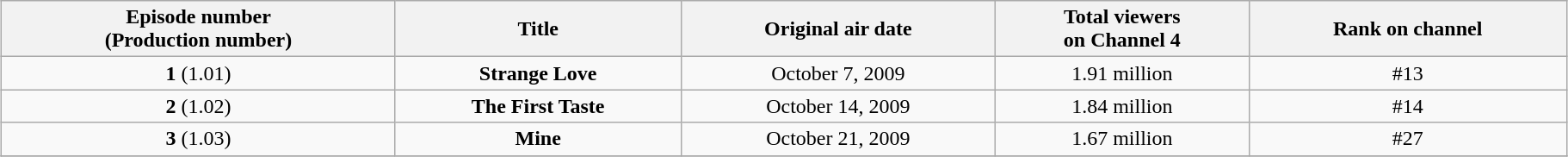<table class="wikitable" style="text-align:center; width: 96%; margin-left: auto; margin-right: auto;">
<tr>
<th>Episode number<br>(Production number)</th>
<th>Title</th>
<th>Original air date</th>
<th>Total viewers<br>on Channel 4</th>
<th>Rank on channel</th>
</tr>
<tr>
<td><strong>1</strong> (1.01)</td>
<td><strong>Strange Love</strong></td>
<td>October 7, 2009</td>
<td>1.91 million</td>
<td>#13</td>
</tr>
<tr>
<td><strong>2</strong> (1.02)</td>
<td><strong>The First Taste</strong></td>
<td>October 14, 2009</td>
<td>1.84 million</td>
<td>#14</td>
</tr>
<tr>
<td><strong>3</strong> (1.03)</td>
<td><strong>Mine</strong></td>
<td>October 21, 2009</td>
<td>1.67 million</td>
<td>#27</td>
</tr>
<tr>
</tr>
</table>
